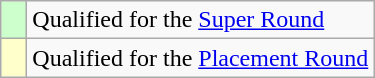<table class="wikitable" style="text-align:left;">
<tr>
<td width=10px bgcolor=#ccffcc></td>
<td>Qualified for the <a href='#'>Super Round</a></td>
</tr>
<tr>
<td width=10px bgcolor=#ffffcc></td>
<td>Qualified for the <a href='#'>Placement Round</a></td>
</tr>
</table>
